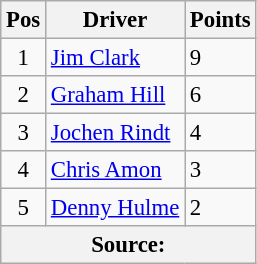<table class="wikitable" style="font-size: 95%;">
<tr>
<th>Pos</th>
<th>Driver</th>
<th>Points</th>
</tr>
<tr>
<td align="center">1</td>
<td> <a href='#'>Jim Clark</a></td>
<td align="left">9</td>
</tr>
<tr>
<td align="center">2</td>
<td> <a href='#'>Graham Hill</a></td>
<td align="left">6</td>
</tr>
<tr>
<td align="center">3</td>
<td> <a href='#'>Jochen Rindt</a></td>
<td align="left">4</td>
</tr>
<tr>
<td align="center">4</td>
<td> <a href='#'>Chris Amon</a></td>
<td align="left">3</td>
</tr>
<tr>
<td align="center">5</td>
<td> <a href='#'>Denny Hulme</a></td>
<td align="left">2</td>
</tr>
<tr>
<th colspan=4>Source:</th>
</tr>
</table>
